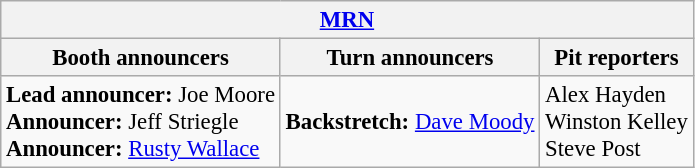<table class="wikitable" style="font-size: 95%;">
<tr>
<th colspan="3"><a href='#'>MRN</a></th>
</tr>
<tr>
<th>Booth announcers</th>
<th>Turn announcers</th>
<th>Pit reporters</th>
</tr>
<tr>
<td><strong>Lead announcer:</strong> Joe Moore<br><strong>Announcer:</strong> Jeff Striegle<br><strong>Announcer:</strong> <a href='#'>Rusty Wallace</a></td>
<td><strong>Backstretch:</strong> <a href='#'>Dave Moody</a></td>
<td>Alex Hayden<br>Winston Kelley<br>Steve Post</td>
</tr>
</table>
